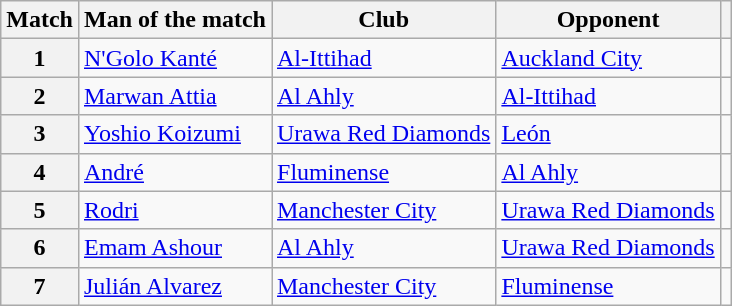<table class="wikitable sortable">
<tr>
<th>Match</th>
<th>Man of the match</th>
<th>Club</th>
<th>Opponent</th>
<th class="unsortable"></th>
</tr>
<tr>
<th>1</th>
<td> <a href='#'>N'Golo Kanté</a></td>
<td> <a href='#'>Al-Ittihad</a></td>
<td> <a href='#'>Auckland City</a></td>
<td></td>
</tr>
<tr>
<th>2</th>
<td> <a href='#'>Marwan Attia</a></td>
<td> <a href='#'>Al Ahly</a></td>
<td> <a href='#'>Al-Ittihad</a></td>
<td></td>
</tr>
<tr>
<th>3</th>
<td> <a href='#'>Yoshio Koizumi</a></td>
<td> <a href='#'>Urawa Red Diamonds</a></td>
<td> <a href='#'>León</a></td>
<td></td>
</tr>
<tr>
<th>4</th>
<td> <a href='#'>André</a></td>
<td> <a href='#'>Fluminense</a></td>
<td> <a href='#'>Al Ahly</a></td>
<td></td>
</tr>
<tr>
<th>5</th>
<td> <a href='#'>Rodri</a></td>
<td> <a href='#'>Manchester City</a></td>
<td> <a href='#'>Urawa Red Diamonds</a></td>
<td></td>
</tr>
<tr>
<th>6</th>
<td> <a href='#'>Emam Ashour</a></td>
<td> <a href='#'>Al Ahly</a></td>
<td> <a href='#'>Urawa Red Diamonds</a></td>
<td></td>
</tr>
<tr>
<th>7</th>
<td> <a href='#'>Julián Alvarez</a></td>
<td> <a href='#'>Manchester City</a></td>
<td> <a href='#'>Fluminense</a></td>
<td></td>
</tr>
</table>
